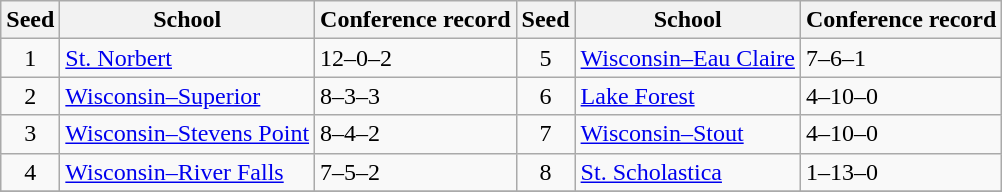<table class="wikitable">
<tr>
<th>Seed</th>
<th>School</th>
<th>Conference record</th>
<th>Seed</th>
<th>School</th>
<th>Conference record</th>
</tr>
<tr>
<td align=center>1</td>
<td><a href='#'>St. Norbert</a></td>
<td>12–0–2</td>
<td align=center>5</td>
<td><a href='#'>Wisconsin–Eau Claire</a></td>
<td>7–6–1</td>
</tr>
<tr>
<td align=center>2</td>
<td><a href='#'>Wisconsin–Superior</a></td>
<td>8–3–3</td>
<td align=center>6</td>
<td><a href='#'>Lake Forest</a></td>
<td>4–10–0</td>
</tr>
<tr>
<td align=center>3</td>
<td><a href='#'>Wisconsin–Stevens Point</a></td>
<td>8–4–2</td>
<td align=center>7</td>
<td><a href='#'>Wisconsin–Stout</a></td>
<td>4–10–0</td>
</tr>
<tr>
<td align=center>4</td>
<td><a href='#'>Wisconsin–River Falls</a></td>
<td>7–5–2</td>
<td align=center>8</td>
<td><a href='#'>St. Scholastica</a></td>
<td>1–13–0</td>
</tr>
<tr>
</tr>
</table>
